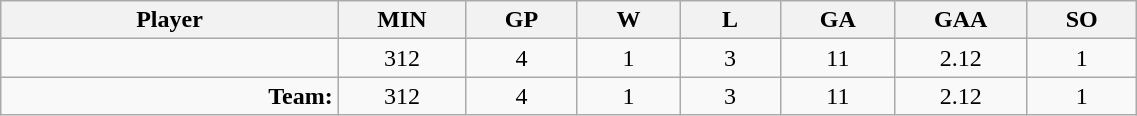<table class="wikitable sortable" width="60%">
<tr>
<th bgcolor="#DDDDFF" width="10%">Player</th>
<th width="3%" bgcolor="#DDDDFF" title="Minutes played">MIN</th>
<th width="3%" bgcolor="#DDDDFF" title="Games played in">GP</th>
<th width="3%" bgcolor="#DDDDFF" title="Games played in">W</th>
<th width="3%" bgcolor="#DDDDFF"title="Games played in">L</th>
<th width="3%" bgcolor="#DDDDFF" title="Goals against">GA</th>
<th width="3%" bgcolor="#DDDDFF" title="Goals against average">GAA</th>
<th width="3%" bgcolor="#DDDDFF" title="Shut-outs">SO</th>
</tr>
<tr align="center">
<td align="right"></td>
<td>312</td>
<td>4</td>
<td>1</td>
<td>3</td>
<td>11</td>
<td>2.12</td>
<td>1</td>
</tr>
<tr align="center">
<td align="right"><strong>Team:</strong></td>
<td>312</td>
<td>4</td>
<td>1</td>
<td>3</td>
<td>11</td>
<td>2.12</td>
<td>1</td>
</tr>
</table>
